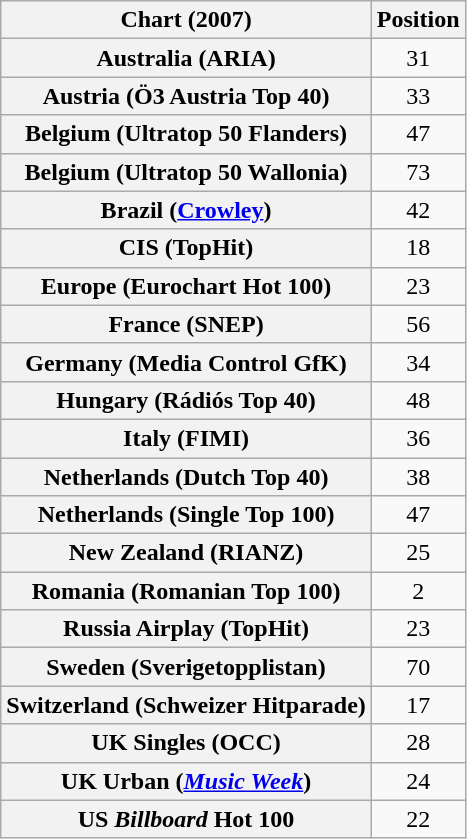<table class="wikitable sortable plainrowheaders" style="text-align:center">
<tr>
<th scope="col">Chart (2007)</th>
<th scope="col">Position</th>
</tr>
<tr>
<th scope="row">Australia (ARIA)</th>
<td>31</td>
</tr>
<tr>
<th scope="row">Austria (Ö3 Austria Top 40)</th>
<td>33</td>
</tr>
<tr>
<th scope="row">Belgium (Ultratop 50 Flanders)</th>
<td>47</td>
</tr>
<tr>
<th scope="row">Belgium (Ultratop 50 Wallonia)</th>
<td>73</td>
</tr>
<tr>
<th scope="row">Brazil (<a href='#'>Crowley</a>)</th>
<td>42</td>
</tr>
<tr>
<th scope="row">CIS (TopHit)</th>
<td>18</td>
</tr>
<tr>
<th scope="row">Europe (Eurochart Hot 100)</th>
<td>23</td>
</tr>
<tr>
<th scope="row">France (SNEP)</th>
<td>56</td>
</tr>
<tr>
<th scope="row">Germany (Media Control GfK)</th>
<td>34</td>
</tr>
<tr>
<th scope="row">Hungary (Rádiós Top 40)</th>
<td>48</td>
</tr>
<tr>
<th scope="row">Italy (FIMI)</th>
<td>36</td>
</tr>
<tr>
<th scope="row">Netherlands (Dutch Top 40)</th>
<td>38</td>
</tr>
<tr>
<th scope="row">Netherlands (Single Top 100)</th>
<td>47</td>
</tr>
<tr>
<th scope="row">New Zealand (RIANZ)</th>
<td>25</td>
</tr>
<tr>
<th scope="row">Romania (Romanian Top 100)</th>
<td>2</td>
</tr>
<tr>
<th scope="row">Russia Airplay (TopHit)</th>
<td>23</td>
</tr>
<tr>
<th scope="row">Sweden (Sverigetopplistan)</th>
<td>70</td>
</tr>
<tr>
<th scope="row">Switzerland (Schweizer Hitparade)</th>
<td>17</td>
</tr>
<tr>
<th scope="row">UK Singles (OCC)</th>
<td>28</td>
</tr>
<tr>
<th scope="row">UK Urban (<em><a href='#'>Music Week</a></em>)</th>
<td>24</td>
</tr>
<tr>
<th scope="row">US <em>Billboard</em> Hot 100</th>
<td>22</td>
</tr>
</table>
